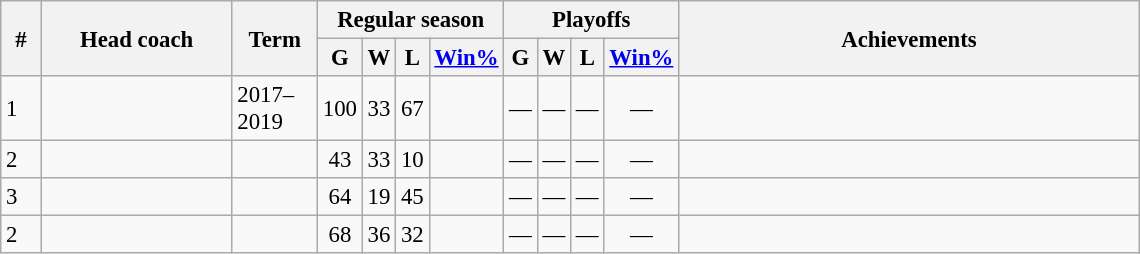<table class="wikitable sortable" style="font-size:95%; text-align:center">
<tr>
<th scope="col" style="width:20px" rowspan="2">#</th>
<th scope="col" style="width:120px" rowspan="2">Head coach</th>
<th scope="col" style="width:50px" rowspan="2">Term</th>
<th scope="col" style="width:80px" colspan="4">Regular season</th>
<th scope="col" style="width:80px" colspan="4">Playoffs</th>
<th scope="col" style="width:300px" rowspan="2">Achievements</th>
</tr>
<tr>
<th>G</th>
<th>W</th>
<th>L</th>
<th><a href='#'>Win%</a></th>
<th>G</th>
<th>W</th>
<th>L</th>
<th><a href='#'>Win%</a></th>
</tr>
<tr>
<td align=left>1</td>
<td align=left></td>
<td align=left>2017–2019</td>
<td>100</td>
<td>33</td>
<td>67</td>
<td></td>
<td>—</td>
<td>—</td>
<td>—</td>
<td>—</td>
<td align=left></td>
</tr>
<tr>
<td align=left>2</td>
<td align=left></td>
<td align=left></td>
<td>43</td>
<td>33</td>
<td>10</td>
<td></td>
<td>—</td>
<td>—</td>
<td>—</td>
<td>—</td>
<td align=left></td>
</tr>
<tr>
<td align=left>3</td>
<td align=left></td>
<td align=left></td>
<td>64</td>
<td>19</td>
<td>45</td>
<td></td>
<td>—</td>
<td>—</td>
<td>—</td>
<td>—</td>
<td align=left></td>
</tr>
<tr>
<td align=left>2</td>
<td align=left></td>
<td align=left></td>
<td>68</td>
<td>36</td>
<td>32</td>
<td></td>
<td>—</td>
<td>—</td>
<td>—</td>
<td>—</td>
<td align=left></td>
</tr>
</table>
